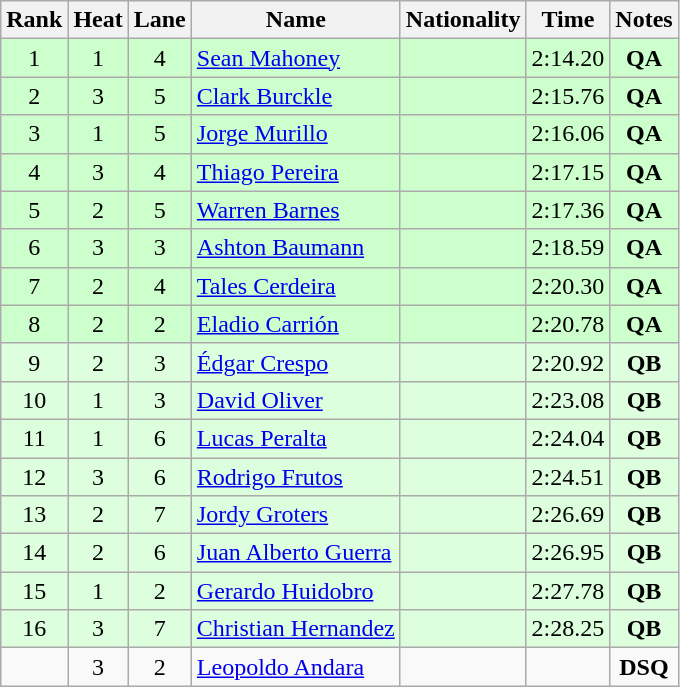<table class="wikitable sortable" style="text-align:center">
<tr>
<th>Rank</th>
<th>Heat</th>
<th>Lane</th>
<th>Name</th>
<th>Nationality</th>
<th>Time</th>
<th>Notes</th>
</tr>
<tr bgcolor=ccffcc>
<td>1</td>
<td>1</td>
<td>4</td>
<td align=left><a href='#'>Sean Mahoney</a></td>
<td align=left></td>
<td>2:14.20</td>
<td><strong>QA</strong></td>
</tr>
<tr bgcolor=ccffcc>
<td>2</td>
<td>3</td>
<td>5</td>
<td align=left><a href='#'>Clark Burckle</a></td>
<td align=left></td>
<td>2:15.76</td>
<td><strong>QA</strong></td>
</tr>
<tr bgcolor=ccffcc>
<td>3</td>
<td>1</td>
<td>5</td>
<td align=left><a href='#'>Jorge Murillo</a></td>
<td align=left></td>
<td>2:16.06</td>
<td><strong>QA</strong></td>
</tr>
<tr bgcolor=ccffcc>
<td>4</td>
<td>3</td>
<td>4</td>
<td align=left><a href='#'>Thiago Pereira</a></td>
<td align=left></td>
<td>2:17.15</td>
<td><strong>QA</strong></td>
</tr>
<tr bgcolor=ccffcc>
<td>5</td>
<td>2</td>
<td>5</td>
<td align=left><a href='#'>Warren Barnes</a></td>
<td align=left></td>
<td>2:17.36</td>
<td><strong>QA</strong></td>
</tr>
<tr bgcolor=ccffcc>
<td>6</td>
<td>3</td>
<td>3</td>
<td align=left><a href='#'>Ashton Baumann</a></td>
<td align=left></td>
<td>2:18.59</td>
<td><strong>QA</strong></td>
</tr>
<tr bgcolor=ccffcc>
<td>7</td>
<td>2</td>
<td>4</td>
<td align=left><a href='#'>Tales Cerdeira</a></td>
<td align=left></td>
<td>2:20.30</td>
<td><strong>QA</strong></td>
</tr>
<tr bgcolor=ccffcc>
<td>8</td>
<td>2</td>
<td>2</td>
<td align=left><a href='#'>Eladio Carrión</a></td>
<td align=left></td>
<td>2:20.78</td>
<td><strong>QA</strong></td>
</tr>
<tr bgcolor=ddffdd>
<td>9</td>
<td>2</td>
<td>3</td>
<td align=left><a href='#'>Édgar Crespo</a></td>
<td align=left></td>
<td>2:20.92</td>
<td><strong>QB</strong></td>
</tr>
<tr bgcolor=ddffdd>
<td>10</td>
<td>1</td>
<td>3</td>
<td align=left><a href='#'>David Oliver</a></td>
<td align=left></td>
<td>2:23.08</td>
<td><strong>QB</strong></td>
</tr>
<tr bgcolor=ddffdd>
<td>11</td>
<td>1</td>
<td>6</td>
<td align=left><a href='#'>Lucas Peralta</a></td>
<td align=left></td>
<td>2:24.04</td>
<td><strong>QB</strong></td>
</tr>
<tr bgcolor=ddffdd>
<td>12</td>
<td>3</td>
<td>6</td>
<td align=left><a href='#'>Rodrigo Frutos</a></td>
<td align=left></td>
<td>2:24.51</td>
<td><strong>QB</strong></td>
</tr>
<tr bgcolor=ddffdd>
<td>13</td>
<td>2</td>
<td>7</td>
<td align=left><a href='#'>Jordy Groters</a></td>
<td align=left></td>
<td>2:26.69</td>
<td><strong>QB</strong></td>
</tr>
<tr bgcolor=ddffdd>
<td>14</td>
<td>2</td>
<td>6</td>
<td align=left><a href='#'>Juan Alberto Guerra</a></td>
<td align=left></td>
<td>2:26.95</td>
<td><strong>QB</strong></td>
</tr>
<tr bgcolor=ddffdd>
<td>15</td>
<td>1</td>
<td>2</td>
<td align=left><a href='#'>Gerardo Huidobro</a></td>
<td align=left></td>
<td>2:27.78</td>
<td><strong>QB</strong></td>
</tr>
<tr bgcolor=ddffdd>
<td>16</td>
<td>3</td>
<td>7</td>
<td align=left><a href='#'>Christian Hernandez</a></td>
<td align=left></td>
<td>2:28.25</td>
<td><strong>QB</strong></td>
</tr>
<tr>
<td></td>
<td>3</td>
<td>2</td>
<td align=left><a href='#'>Leopoldo Andara</a></td>
<td align=left></td>
<td></td>
<td><strong>DSQ</strong></td>
</tr>
</table>
